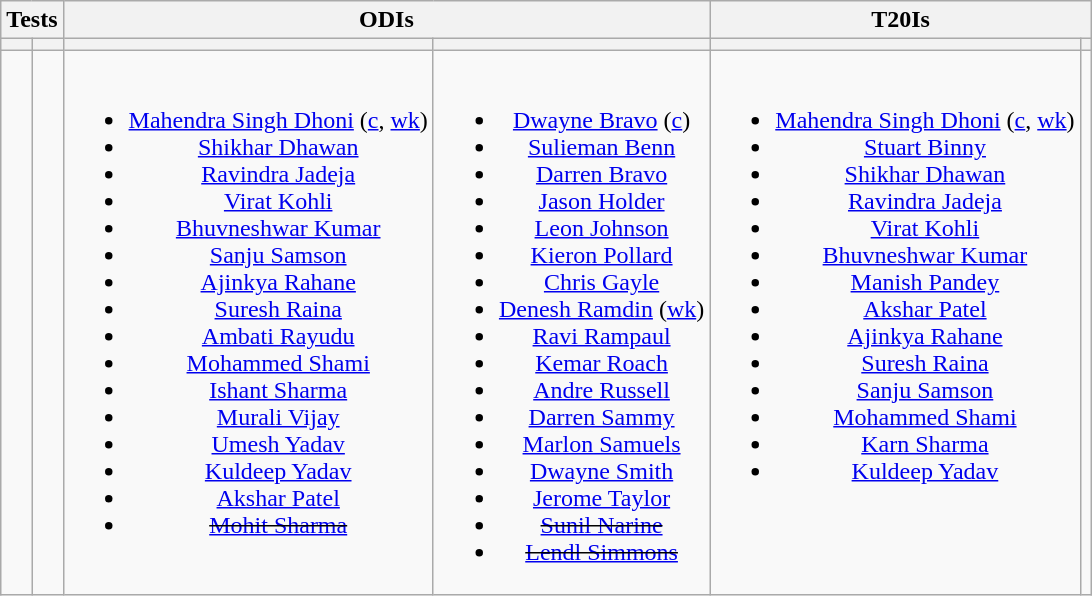<table class="wikitable" style="text-align:center; margin:0 auto">
<tr>
<th colspan=2>Tests</th>
<th colspan=2>ODIs</th>
<th colspan=2>T20Is</th>
</tr>
<tr>
<th></th>
<th></th>
<th></th>
<th> </th>
<th></th>
<th></th>
</tr>
<tr style="vertical-align:top">
<td></td>
<td></td>
<td><br><ul><li><a href='#'>Mahendra Singh Dhoni</a> (<a href='#'>c</a>, <a href='#'>wk</a>)</li><li><a href='#'>Shikhar Dhawan</a></li><li><a href='#'>Ravindra Jadeja</a></li><li><a href='#'>Virat Kohli</a></li><li><a href='#'>Bhuvneshwar Kumar</a></li><li><a href='#'>Sanju Samson</a></li><li><a href='#'>Ajinkya Rahane</a></li><li><a href='#'>Suresh Raina</a></li><li><a href='#'>Ambati Rayudu</a></li><li><a href='#'>Mohammed Shami</a></li><li><a href='#'>Ishant Sharma</a></li><li><a href='#'>Murali Vijay</a></li><li><a href='#'>Umesh Yadav</a></li><li><a href='#'>Kuldeep Yadav</a></li><li><a href='#'>Akshar Patel</a></li><li><s><a href='#'>Mohit Sharma</a></s> </li></ul></td>
<td><br><ul><li><a href='#'>Dwayne Bravo</a> (<a href='#'>c</a>)</li><li><a href='#'>Sulieman Benn</a></li><li><a href='#'>Darren Bravo</a></li><li><a href='#'>Jason Holder</a></li><li><a href='#'>Leon Johnson</a></li><li><a href='#'>Kieron Pollard</a></li><li><a href='#'>Chris Gayle</a></li><li><a href='#'>Denesh Ramdin</a> (<a href='#'>wk</a>)</li><li><a href='#'>Ravi Rampaul</a></li><li><a href='#'>Kemar Roach</a></li><li><a href='#'>Andre Russell</a></li><li><a href='#'>Darren Sammy</a></li><li><a href='#'>Marlon Samuels</a></li><li><a href='#'>Dwayne Smith</a></li><li><a href='#'>Jerome Taylor</a></li><li><s><a href='#'>Sunil Narine</a></s> </li><li><s><a href='#'>Lendl Simmons</a></s> </li></ul></td>
<td><br><ul><li><a href='#'>Mahendra Singh Dhoni</a> (<a href='#'>c</a>, <a href='#'>wk</a>)</li><li><a href='#'>Stuart Binny</a></li><li><a href='#'>Shikhar Dhawan</a></li><li><a href='#'>Ravindra Jadeja</a></li><li><a href='#'>Virat Kohli</a></li><li><a href='#'>Bhuvneshwar Kumar</a></li><li><a href='#'>Manish Pandey</a></li><li><a href='#'>Akshar Patel</a></li><li><a href='#'>Ajinkya Rahane</a></li><li><a href='#'>Suresh Raina</a></li><li><a href='#'>Sanju Samson</a></li><li><a href='#'>Mohammed Shami</a></li><li><a href='#'>Karn Sharma</a></li><li><a href='#'>Kuldeep Yadav</a></li></ul></td>
<td></td>
</tr>
</table>
